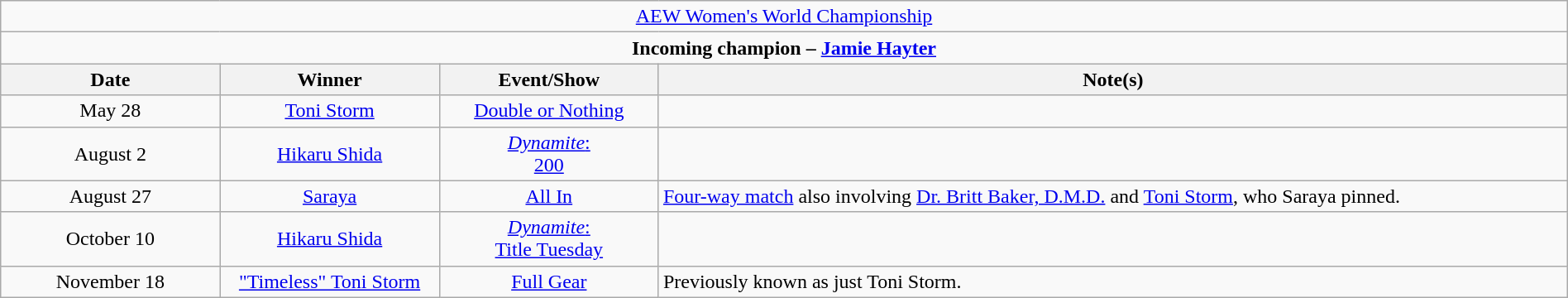<table class="wikitable" style="text-align:center; width:100%;">
<tr>
<td colspan="4" style="text-align: center;"><a href='#'>AEW Women's World Championship</a></td>
</tr>
<tr>
<td colspan="4" style="text-align: center;"><strong>Incoming champion – <a href='#'>Jamie Hayter</a></strong></td>
</tr>
<tr>
<th width=14%>Date</th>
<th width=14%>Winner</th>
<th width=14%>Event/Show</th>
<th width=58%>Note(s)</th>
</tr>
<tr>
<td>May 28</td>
<td><a href='#'>Toni Storm</a></td>
<td><a href='#'>Double or Nothing</a></td>
<td></td>
</tr>
<tr>
<td>August 2</td>
<td><a href='#'>Hikaru Shida</a></td>
<td><a href='#'><em>Dynamite</em>:<br>200</a></td>
<td></td>
</tr>
<tr>
<td>August 27</td>
<td><a href='#'>Saraya</a></td>
<td><a href='#'>All In</a></td>
<td align=left><a href='#'>Four-way match</a> also involving <a href='#'>Dr. Britt Baker, D.M.D.</a> and <a href='#'>Toni Storm</a>, who Saraya pinned.</td>
</tr>
<tr>
<td>October 10</td>
<td><a href='#'>Hikaru Shida</a></td>
<td><a href='#'><em>Dynamite</em>:<br>Title Tuesday</a></td>
<td></td>
</tr>
<tr>
<td>November 18</td>
<td><a href='#'>"Timeless" Toni Storm</a></td>
<td><a href='#'>Full Gear</a></td>
<td align=left>Previously known as just Toni Storm.</td>
</tr>
</table>
